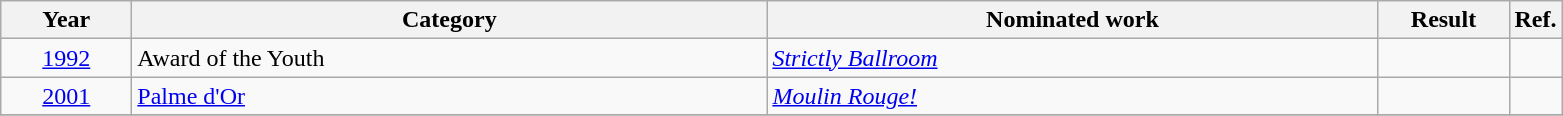<table class=wikitable>
<tr>
<th scope="col" style="width:5em;">Year</th>
<th scope="col" style="width:26em;">Category</th>
<th scope="col" style="width:25em;">Nominated work</th>
<th scope="col" style="width:5em;">Result</th>
<th>Ref.</th>
</tr>
<tr>
<td style="text-align:center;"><a href='#'>1992</a></td>
<td>Award of the Youth</td>
<td><em><a href='#'>Strictly Ballroom</a></em></td>
<td></td>
<td></td>
</tr>
<tr>
<td style="text-align:center;"><a href='#'>2001</a></td>
<td><a href='#'>Palme d'Or</a></td>
<td><em><a href='#'>Moulin Rouge!</a></em></td>
<td></td>
<td></td>
</tr>
<tr>
</tr>
</table>
